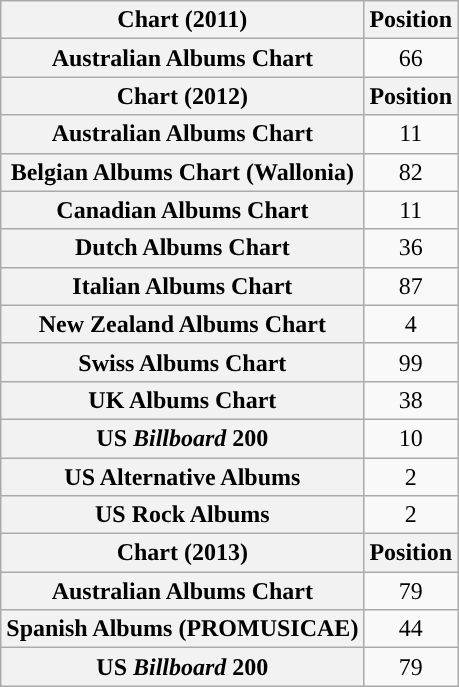<table class="wikitable plainrowheaders" style="text-align:center;">
<tr>
<th scope="col">Chart (2011)</th>
<th scope="col">Position</th>
</tr>
<tr>
<th scope="row">Australian Albums Chart</th>
<td>66</td>
</tr>
<tr>
<th>Chart (2012)</th>
<th>Position</th>
</tr>
<tr>
<th scope="row">Australian Albums Chart</th>
<td>11</td>
</tr>
<tr>
<th scope="row">Belgian Albums Chart (Wallonia)</th>
<td>82</td>
</tr>
<tr>
<th scope="row">Canadian Albums Chart</th>
<td>11</td>
</tr>
<tr>
<th scope="row">Dutch Albums Chart</th>
<td>36</td>
</tr>
<tr>
<th scope="row">Italian Albums Chart</th>
<td>87</td>
</tr>
<tr>
<th scope="row">New Zealand Albums Chart</th>
<td>4</td>
</tr>
<tr>
<th scope="row">Swiss Albums Chart</th>
<td>99</td>
</tr>
<tr>
<th scope="row">UK Albums Chart</th>
<td>38</td>
</tr>
<tr>
<th scope="row">US <em>Billboard</em> 200</th>
<td>10</td>
</tr>
<tr>
<th scope="row">US Alternative Albums</th>
<td>2</td>
</tr>
<tr>
<th scope="row">US Rock Albums</th>
<td>2</td>
</tr>
<tr>
<th scope="col">Chart (2013)</th>
<th scope="col">Position</th>
</tr>
<tr>
<th scope="row">Australian Albums Chart</th>
<td>79</td>
</tr>
<tr>
<th scope="row">Spanish Albums (PROMUSICAE)</th>
<td>44</td>
</tr>
<tr>
<th scope="row">US <em>Billboard</em> 200</th>
<td>79</td>
</tr>
</table>
